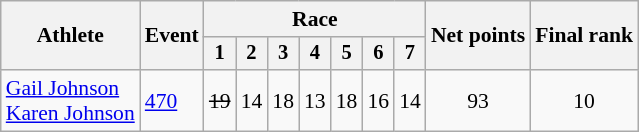<table class="wikitable" style="font-size:90%">
<tr>
<th rowspan=2>Athlete</th>
<th rowspan=2>Event</th>
<th colspan=7>Race</th>
<th rowspan=2>Net points</th>
<th rowspan=2>Final rank</th>
</tr>
<tr style="font-size:95%">
<th>1</th>
<th>2</th>
<th>3</th>
<th>4</th>
<th>5</th>
<th>6</th>
<th>7</th>
</tr>
<tr align=center>
<td align=left><a href='#'>Gail Johnson</a><br><a href='#'>Karen Johnson</a></td>
<td align=left><a href='#'>470</a></td>
<td><s>19</s></td>
<td>14</td>
<td>18</td>
<td>13</td>
<td>18</td>
<td>16</td>
<td>14</td>
<td>93</td>
<td>10</td>
</tr>
</table>
